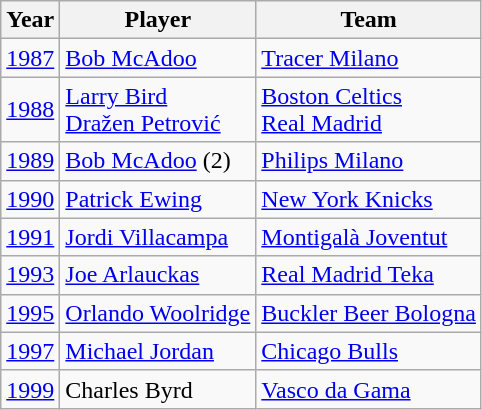<table class="wikitable">
<tr>
<th>Year</th>
<th>Player</th>
<th>Team</th>
</tr>
<tr>
<td><a href='#'>1987</a></td>
<td> <a href='#'>Bob McAdoo</a></td>
<td> <a href='#'>Tracer Milano</a></td>
</tr>
<tr>
<td><a href='#'>1988</a></td>
<td> <a href='#'>Larry Bird</a> <br>  <a href='#'>Dražen Petrović</a></td>
<td> <a href='#'>Boston Celtics</a> <br>  <a href='#'>Real Madrid</a></td>
</tr>
<tr>
<td><a href='#'>1989</a></td>
<td> <a href='#'>Bob McAdoo</a> (2)</td>
<td> <a href='#'>Philips Milano</a></td>
</tr>
<tr>
<td><a href='#'>1990</a></td>
<td> <a href='#'>Patrick Ewing</a></td>
<td> <a href='#'>New York Knicks</a></td>
</tr>
<tr>
<td><a href='#'>1991</a></td>
<td> <a href='#'>Jordi Villacampa</a></td>
<td> <a href='#'>Montigalà Joventut</a></td>
</tr>
<tr>
<td><a href='#'>1993</a></td>
<td> <a href='#'>Joe Arlauckas</a></td>
<td> <a href='#'>Real Madrid Teka</a></td>
</tr>
<tr>
<td><a href='#'>1995</a></td>
<td> <a href='#'>Orlando Woolridge</a></td>
<td> <a href='#'>Buckler Beer Bologna</a></td>
</tr>
<tr>
<td><a href='#'>1997</a></td>
<td> <a href='#'>Michael Jordan</a></td>
<td> <a href='#'>Chicago Bulls</a></td>
</tr>
<tr>
<td><a href='#'>1999</a></td>
<td> Charles Byrd</td>
<td> <a href='#'>Vasco da Gama</a></td>
</tr>
</table>
